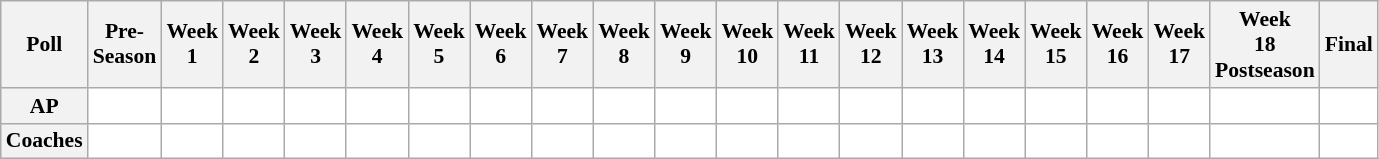<table class="wikitable" style="white-space:nowrap;font-size:90%">
<tr>
<th>Poll</th>
<th>Pre-<br>Season</th>
<th>Week<br>1</th>
<th>Week<br>2</th>
<th>Week<br>3</th>
<th>Week<br>4</th>
<th>Week<br>5</th>
<th>Week<br>6</th>
<th>Week<br>7</th>
<th>Week<br>8</th>
<th>Week<br>9</th>
<th>Week<br>10</th>
<th>Week<br>11</th>
<th>Week<br>12</th>
<th>Week<br>13</th>
<th>Week<br>14</th>
<th>Week<br>15</th>
<th>Week<br>16</th>
<th>Week<br>17</th>
<th>Week<br>18<br>Postseason</th>
<th>Final</th>
</tr>
<tr style="text-align:center;">
<th>AP</th>
<td style="background:#FFF;"></td>
<td style="background:#FFF;"></td>
<td style="background:#FFF;"></td>
<td style="background:#FFF;"></td>
<td style="background:#FFF;"></td>
<td style="background:#FFF;"></td>
<td style="background:#FFF;"></td>
<td style="background:#FFF;"></td>
<td style="background:#FFF;"></td>
<td style="background:#FFF;"></td>
<td style="background:#FFF;"></td>
<td style="background:#FFF;"></td>
<td style="background:#FFF;"></td>
<td style="background:#FFF;"></td>
<td style="background:#FFF;"></td>
<td style="background:#FFF;"></td>
<td style="background:#FFF;"></td>
<td style="background:#FFF;"></td>
<td style="background:#FFF;"></td>
<td style="background:#FFF;"></td>
</tr>
<tr style="text-align:center;">
<th>Coaches</th>
<td style="background:#FFF;"></td>
<td style="background:#FFF;"></td>
<td style="background:#FFF;"></td>
<td style="background:#FFF;"></td>
<td style="background:#FFF;"></td>
<td style="background:#FFF;"></td>
<td style="background:#FFF;"></td>
<td style="background:#FFF;"></td>
<td style="background:#FFF;"></td>
<td style="background:#FFF;"></td>
<td style="background:#FFF;"></td>
<td style="background:#FFF;"></td>
<td style="background:#FFF;"></td>
<td style="background:#FFF;"></td>
<td style="background:#FFF;"></td>
<td style="background:#FFF;"></td>
<td style="background:#FFF;"></td>
<td style="background:#FFF;"></td>
<td style="background:#FFF;"></td>
<td style="background:#FFF;"></td>
</tr>
</table>
